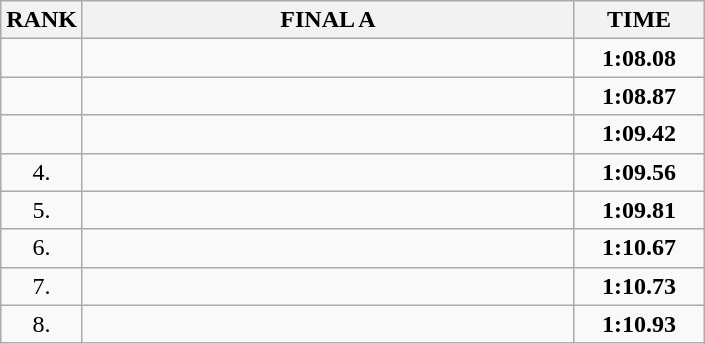<table class="wikitable">
<tr>
<th>RANK</th>
<th style="width: 20em">FINAL A</th>
<th style="width: 5em">TIME</th>
</tr>
<tr>
<td align="center"></td>
<td></td>
<td align="center"><strong>1:08.08</strong></td>
</tr>
<tr>
<td align="center"></td>
<td></td>
<td align="center"><strong>1:08.87</strong></td>
</tr>
<tr>
<td align="center"></td>
<td></td>
<td align="center"><strong>1:09.42</strong></td>
</tr>
<tr>
<td align="center">4.</td>
<td></td>
<td align="center"><strong>1:09.56</strong></td>
</tr>
<tr>
<td align="center">5.</td>
<td></td>
<td align="center"><strong>1:09.81</strong></td>
</tr>
<tr>
<td align="center">6.</td>
<td></td>
<td align="center"><strong>1:10.67</strong></td>
</tr>
<tr>
<td align="center">7.</td>
<td></td>
<td align="center"><strong>1:10.73</strong></td>
</tr>
<tr>
<td align="center">8.</td>
<td></td>
<td align="center"><strong>1:10.93</strong></td>
</tr>
</table>
